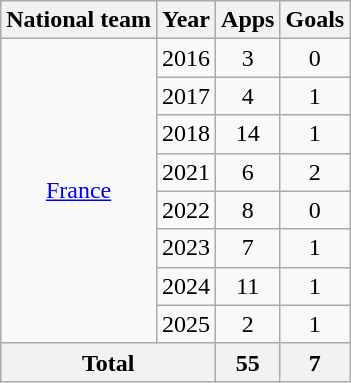<table class="wikitable" style="text-align: center;">
<tr>
<th>National team</th>
<th>Year</th>
<th>Apps</th>
<th>Goals</th>
</tr>
<tr>
<td rowspan="8"><a href='#'>France</a></td>
<td>2016</td>
<td>3</td>
<td>0</td>
</tr>
<tr>
<td>2017</td>
<td>4</td>
<td>1</td>
</tr>
<tr>
<td>2018</td>
<td>14</td>
<td>1</td>
</tr>
<tr>
<td>2021</td>
<td>6</td>
<td>2</td>
</tr>
<tr>
<td>2022</td>
<td>8</td>
<td>0</td>
</tr>
<tr>
<td>2023</td>
<td>7</td>
<td>1</td>
</tr>
<tr>
<td>2024</td>
<td>11</td>
<td>1</td>
</tr>
<tr>
<td>2025</td>
<td>2</td>
<td>1</td>
</tr>
<tr>
<th colspan="2">Total</th>
<th>55</th>
<th>7</th>
</tr>
</table>
